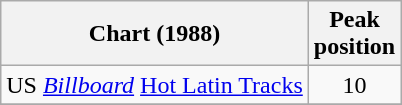<table class="wikitable">
<tr>
<th>Chart (1988)</th>
<th>Peak<br>position</th>
</tr>
<tr>
<td>US <a href='#'><em>Billboard</em></a> <a href='#'>Hot Latin Tracks</a></td>
<td align="center">10</td>
</tr>
<tr>
</tr>
</table>
